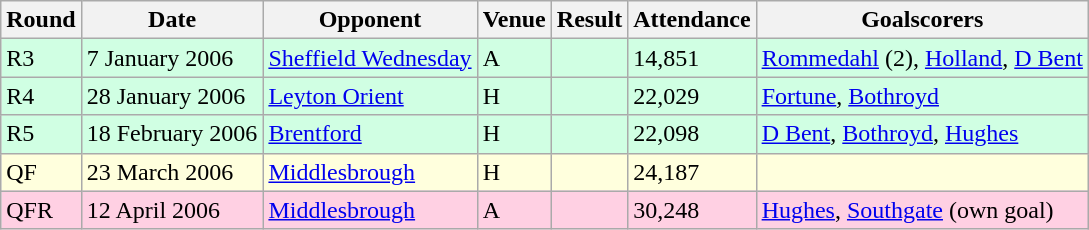<table class="wikitable">
<tr>
<th>Round</th>
<th>Date</th>
<th>Opponent</th>
<th>Venue</th>
<th>Result</th>
<th>Attendance</th>
<th>Goalscorers</th>
</tr>
<tr style="background:#d0ffe3;">
<td>R3</td>
<td>7 January 2006</td>
<td><a href='#'>Sheffield Wednesday</a></td>
<td>A</td>
<td></td>
<td>14,851</td>
<td><a href='#'>Rommedahl</a> (2), <a href='#'>Holland</a>, <a href='#'>D Bent</a></td>
</tr>
<tr style="background:#d0ffe3;">
<td>R4</td>
<td>28 January 2006</td>
<td><a href='#'>Leyton Orient</a></td>
<td>H</td>
<td></td>
<td>22,029</td>
<td><a href='#'>Fortune</a>, <a href='#'>Bothroyd</a></td>
</tr>
<tr style="background:#d0ffe3;">
<td>R5</td>
<td>18 February 2006</td>
<td><a href='#'>Brentford</a></td>
<td>H</td>
<td></td>
<td>22,098</td>
<td><a href='#'>D Bent</a>, <a href='#'>Bothroyd</a>, <a href='#'>Hughes</a></td>
</tr>
<tr style="background:#ffffdd;">
<td>QF</td>
<td>23 March 2006</td>
<td><a href='#'>Middlesbrough</a></td>
<td>H</td>
<td></td>
<td>24,187</td>
<td></td>
</tr>
<tr style="background:#ffd0e3;">
<td>QFR</td>
<td>12 April 2006</td>
<td><a href='#'>Middlesbrough</a></td>
<td>A</td>
<td></td>
<td>30,248</td>
<td><a href='#'>Hughes</a>, <a href='#'>Southgate</a> (own goal)</td>
</tr>
</table>
